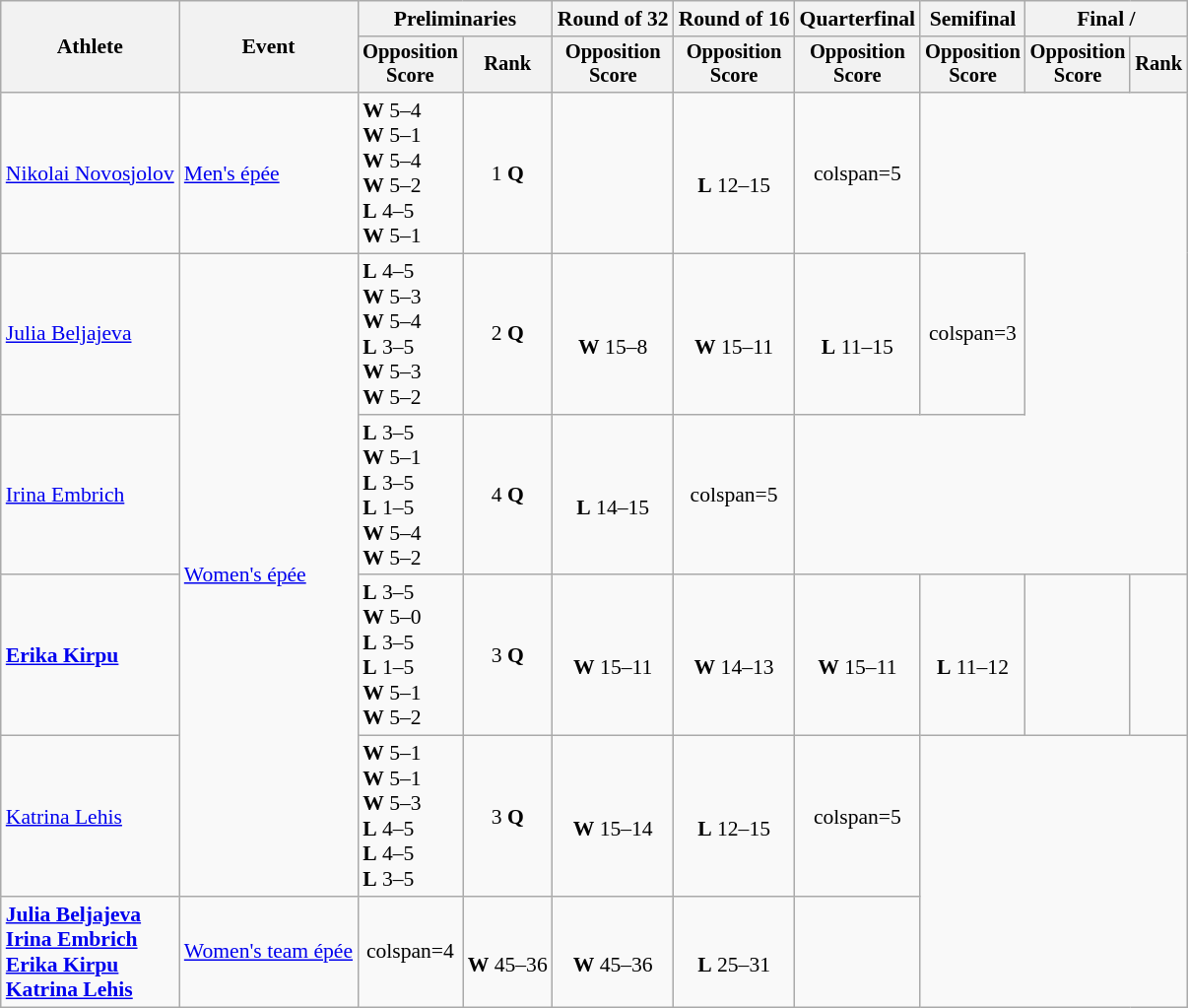<table class="wikitable" style="font-size:90%">
<tr>
<th rowspan="2">Athlete</th>
<th rowspan="2">Event</th>
<th colspan="2">Preliminaries</th>
<th>Round of 32</th>
<th>Round of 16</th>
<th>Quarterfinal</th>
<th>Semifinal</th>
<th colspan=2>Final / </th>
</tr>
<tr style="font-size:95%">
<th>Opposition <br> Score</th>
<th>Rank</th>
<th>Opposition <br> Score</th>
<th>Opposition <br> Score</th>
<th>Opposition <br> Score</th>
<th>Opposition <br> Score</th>
<th>Opposition <br> Score</th>
<th>Rank</th>
</tr>
<tr align=center>
<td align=left><a href='#'>Nikolai Novosjolov</a></td>
<td align=left><a href='#'>Men's épée</a></td>
<td align=left> <strong>W</strong> 5–4<br> <strong>W</strong> 5–1<br> <strong>W</strong> 5–4<br> <strong>W</strong> 5–2<br> <strong>L</strong> 4–5<br> <strong>W</strong> 5–1</td>
<td>1 <strong>Q</strong></td>
<td></td>
<td><br><strong>L</strong> 12–15</td>
<td>colspan=5 </td>
</tr>
<tr align=center>
<td align=left><a href='#'>Julia Beljajeva</a></td>
<td align=left rowspan=4><a href='#'>Women's épée</a></td>
<td align=left> <strong>L</strong> 4–5<br> <strong>W</strong> 5–3<br> <strong>W</strong> 5–4<br> <strong>L</strong> 3–5<br> <strong>W</strong> 5–3<br> <strong>W</strong> 5–2</td>
<td>2 <strong>Q</strong></td>
<td><br><strong>W</strong> 15–8</td>
<td><br><strong>W</strong> 15–11</td>
<td><br><strong>L</strong> 11–15</td>
<td>colspan=3 </td>
</tr>
<tr align=center>
<td align=left><a href='#'>Irina Embrich</a></td>
<td align=left> <strong>L</strong> 3–5<br> <strong>W</strong> 5–1<br> <strong>L</strong> 3–5<br> <strong>L</strong> 1–5<br> <strong>W</strong> 5–4<br> <strong>W</strong> 5–2</td>
<td>4 <strong>Q</strong></td>
<td><br><strong>L</strong> 14–15</td>
<td>colspan=5 </td>
</tr>
<tr align=center>
<td align=left><strong><a href='#'>Erika Kirpu</a></strong></td>
<td align=left> <strong>L</strong> 3–5<br> <strong>W</strong> 5–0<br> <strong>L</strong> 3–5<br> <strong>L</strong> 1–5<br> <strong>W</strong> 5–1<br> <strong>W</strong> 5–2</td>
<td>3 <strong>Q</strong></td>
<td><br><strong>W</strong> 15–11</td>
<td><br><strong>W</strong> 14–13</td>
<td><br><strong>W</strong> 15–11</td>
<td><br><strong>L</strong> 11–12</td>
<td></td>
<td></td>
</tr>
<tr align=center>
<td align=left><a href='#'>Katrina Lehis</a></td>
<td align=left> <strong>W</strong> 5–1<br> <strong>W</strong> 5–1<br> <strong>W</strong> 5–3<br> <strong>L</strong> 4–5<br> <strong>L</strong> 4–5<br> <strong>L</strong> 3–5</td>
<td>3 <strong>Q</strong></td>
<td><br><strong>W</strong> 15–14</td>
<td><br><strong>L</strong> 12–15</td>
<td>colspan=5 </td>
</tr>
<tr align=center>
<td align=left><strong><a href='#'>Julia Beljajeva</a><br><a href='#'>Irina Embrich</a><br><a href='#'>Erika Kirpu</a><br><a href='#'>Katrina Lehis</a></strong></td>
<td align=left><a href='#'>Women's team épée</a></td>
<td>colspan=4 </td>
<td><br><strong>W</strong> 45–36</td>
<td><br><strong>W</strong> 45–36</td>
<td><br><strong>L</strong> 25–31</td>
<td></td>
</tr>
</table>
